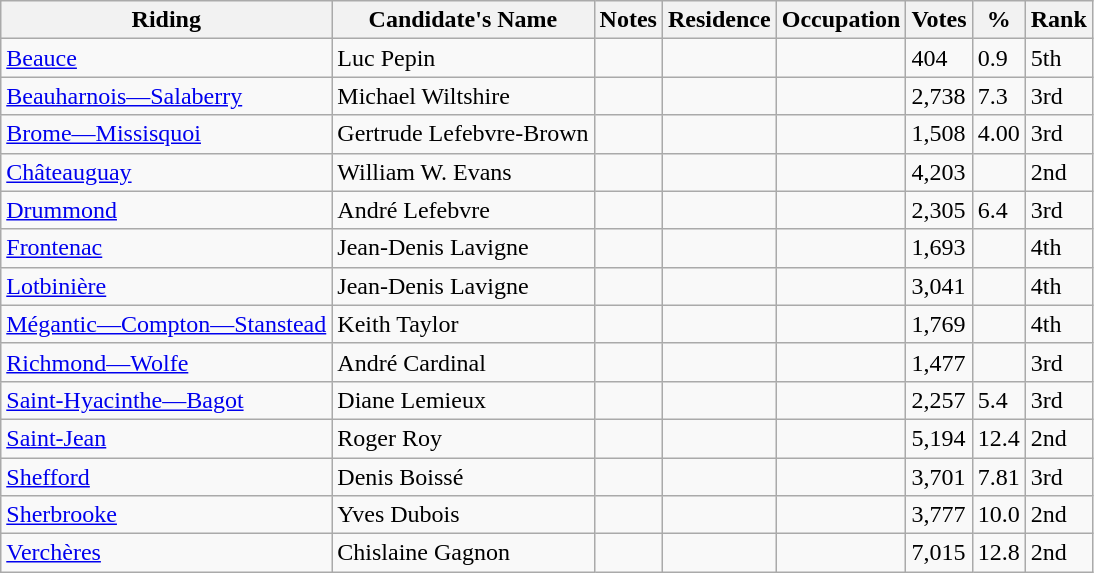<table class="wikitable sortable">
<tr>
<th>Riding<br></th>
<th>Candidate's Name</th>
<th>Notes</th>
<th>Residence</th>
<th>Occupation</th>
<th>Votes</th>
<th>%</th>
<th>Rank</th>
</tr>
<tr>
<td><a href='#'>Beauce</a></td>
<td>Luc Pepin</td>
<td></td>
<td></td>
<td></td>
<td>404</td>
<td>0.9</td>
<td>5th</td>
</tr>
<tr>
<td><a href='#'>Beauharnois—Salaberry</a></td>
<td>Michael Wiltshire</td>
<td></td>
<td></td>
<td></td>
<td>2,738</td>
<td>7.3</td>
<td>3rd</td>
</tr>
<tr>
<td><a href='#'>Brome—Missisquoi</a></td>
<td>Gertrude Lefebvre-Brown</td>
<td></td>
<td></td>
<td></td>
<td>1,508</td>
<td>4.00</td>
<td>3rd</td>
</tr>
<tr>
<td><a href='#'>Châteauguay</a></td>
<td>William W. Evans</td>
<td></td>
<td></td>
<td></td>
<td>4,203</td>
<td></td>
<td>2nd</td>
</tr>
<tr>
<td><a href='#'>Drummond</a></td>
<td>André Lefebvre</td>
<td></td>
<td></td>
<td></td>
<td>2,305</td>
<td>6.4</td>
<td>3rd</td>
</tr>
<tr>
<td><a href='#'>Frontenac</a></td>
<td>Jean-Denis Lavigne</td>
<td></td>
<td></td>
<td></td>
<td>1,693</td>
<td></td>
<td>4th</td>
</tr>
<tr>
<td><a href='#'>Lotbinière</a></td>
<td>Jean-Denis Lavigne</td>
<td></td>
<td></td>
<td></td>
<td>3,041</td>
<td></td>
<td>4th</td>
</tr>
<tr>
<td><a href='#'>Mégantic—Compton—Stanstead</a></td>
<td>Keith Taylor</td>
<td></td>
<td></td>
<td></td>
<td>1,769</td>
<td></td>
<td>4th</td>
</tr>
<tr>
<td><a href='#'>Richmond—Wolfe</a></td>
<td>André Cardinal</td>
<td></td>
<td></td>
<td></td>
<td>1,477</td>
<td></td>
<td>3rd</td>
</tr>
<tr>
<td><a href='#'>Saint-Hyacinthe—Bagot</a></td>
<td>Diane Lemieux</td>
<td></td>
<td></td>
<td></td>
<td>2,257</td>
<td>5.4</td>
<td>3rd</td>
</tr>
<tr>
<td><a href='#'>Saint-Jean</a></td>
<td>Roger Roy</td>
<td></td>
<td></td>
<td></td>
<td>5,194</td>
<td>12.4</td>
<td>2nd</td>
</tr>
<tr>
<td><a href='#'>Shefford</a></td>
<td>Denis Boissé</td>
<td></td>
<td></td>
<td></td>
<td>3,701</td>
<td>7.81</td>
<td>3rd</td>
</tr>
<tr>
<td><a href='#'>Sherbrooke</a></td>
<td>Yves Dubois</td>
<td></td>
<td></td>
<td></td>
<td>3,777</td>
<td>10.0</td>
<td>2nd</td>
</tr>
<tr>
<td><a href='#'>Verchères</a></td>
<td>Chislaine Gagnon</td>
<td></td>
<td></td>
<td></td>
<td>7,015</td>
<td>12.8</td>
<td>2nd</td>
</tr>
</table>
